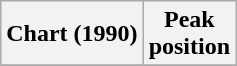<table class="wikitable plainrowheaders" style="text-align:center">
<tr>
<th scope="col">Chart (1990)</th>
<th scope="col">Peak<br> position</th>
</tr>
<tr>
</tr>
</table>
